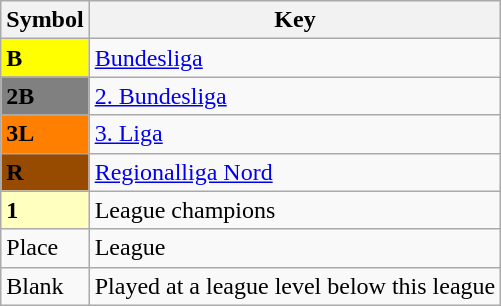<table class="wikitable" align="center">
<tr>
<th>Symbol</th>
<th>Key</th>
</tr>
<tr>
<td style="background:#FFFF00"><strong>B</strong></td>
<td><a href='#'>Bundesliga</a></td>
</tr>
<tr>
<td style="background:#808080"><strong>2B</strong></td>
<td><a href='#'>2. Bundesliga</a></td>
</tr>
<tr>
<td style="background:#FF7F00"><strong>3L</strong></td>
<td><a href='#'>3. Liga</a></td>
</tr>
<tr>
<td style="background:#964B00"><strong>R</strong></td>
<td><a href='#'>Regionalliga Nord</a></td>
</tr>
<tr>
<td style="background:#ffffbf"><strong>1</strong></td>
<td>League champions</td>
</tr>
<tr>
<td>Place</td>
<td>League</td>
</tr>
<tr>
<td>Blank</td>
<td>Played at a league level below this league</td>
</tr>
</table>
